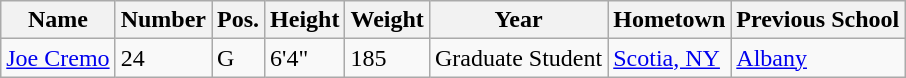<table class="wikitable sortable" border="1">
<tr>
<th>Name</th>
<th>Number</th>
<th>Pos.</th>
<th>Height</th>
<th>Weight</th>
<th>Year</th>
<th>Hometown</th>
<th class="unsortable">Previous School</th>
</tr>
<tr>
<td><a href='#'>Joe Cremo</a></td>
<td>24</td>
<td>G</td>
<td>6'4"</td>
<td>185</td>
<td>Graduate Student</td>
<td><a href='#'>Scotia, NY</a></td>
<td><a href='#'>Albany</a></td>
</tr>
</table>
